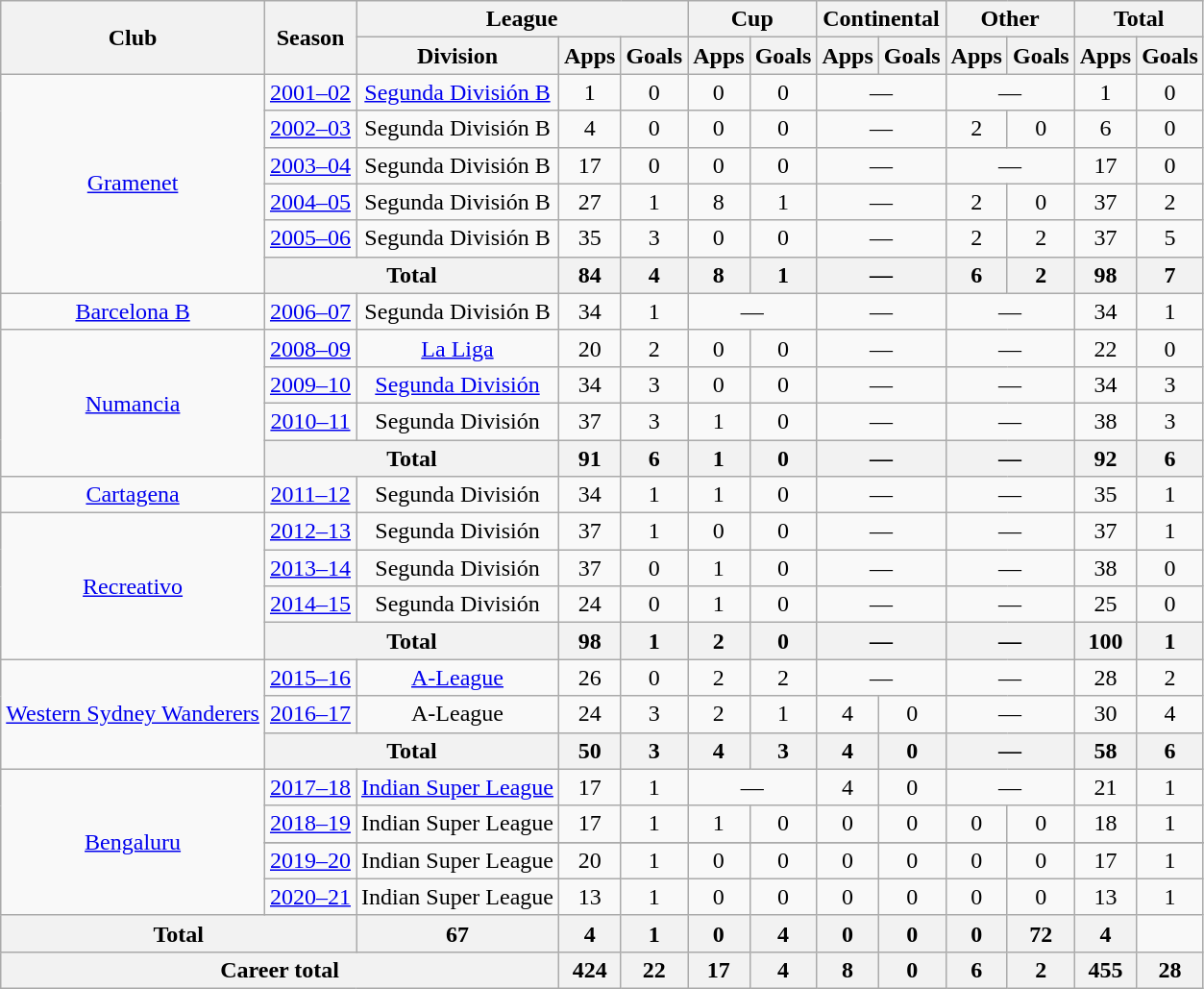<table class="wikitable" style="text-align: center;">
<tr>
<th rowspan="2">Club</th>
<th rowspan="2">Season</th>
<th colspan="3">League</th>
<th colspan="2">Cup</th>
<th colspan="2">Continental</th>
<th colspan="2">Other</th>
<th colspan="2">Total</th>
</tr>
<tr>
<th>Division</th>
<th>Apps</th>
<th>Goals</th>
<th>Apps</th>
<th>Goals</th>
<th>Apps</th>
<th>Goals</th>
<th>Apps</th>
<th>Goals</th>
<th>Apps</th>
<th>Goals</th>
</tr>
<tr>
<td rowspan="6"><a href='#'>Gramenet</a></td>
<td><a href='#'>2001–02</a></td>
<td><a href='#'>Segunda División B</a></td>
<td>1</td>
<td>0</td>
<td>0</td>
<td>0</td>
<td colspan="2">—</td>
<td colspan="2">—</td>
<td>1</td>
<td>0</td>
</tr>
<tr>
<td><a href='#'>2002–03</a></td>
<td>Segunda División B</td>
<td>4</td>
<td>0</td>
<td>0</td>
<td>0</td>
<td colspan="2">—</td>
<td>2</td>
<td>0</td>
<td>6</td>
<td>0</td>
</tr>
<tr>
<td><a href='#'>2003–04</a></td>
<td>Segunda División B</td>
<td>17</td>
<td>0</td>
<td>0</td>
<td>0</td>
<td colspan="2">—</td>
<td colspan="2">—</td>
<td>17</td>
<td>0</td>
</tr>
<tr>
<td><a href='#'>2004–05</a></td>
<td>Segunda División B</td>
<td>27</td>
<td>1</td>
<td>8</td>
<td>1</td>
<td colspan="2">—</td>
<td>2</td>
<td>0</td>
<td>37</td>
<td>2</td>
</tr>
<tr>
<td><a href='#'>2005–06</a></td>
<td>Segunda División B</td>
<td>35</td>
<td>3</td>
<td>0</td>
<td>0</td>
<td colspan="2">—</td>
<td>2</td>
<td>2</td>
<td>37</td>
<td>5</td>
</tr>
<tr>
<th colspan="2">Total</th>
<th>84</th>
<th>4</th>
<th>8</th>
<th>1</th>
<th colspan="2">—</th>
<th>6</th>
<th>2</th>
<th>98</th>
<th>7</th>
</tr>
<tr>
<td rowspan="1"><a href='#'>Barcelona B</a></td>
<td><a href='#'>2006–07</a></td>
<td>Segunda División B</td>
<td>34</td>
<td>1</td>
<td colspan="2">—</td>
<td colspan="2">—</td>
<td colspan="2">—</td>
<td>34</td>
<td>1</td>
</tr>
<tr>
<td rowspan="4"><a href='#'>Numancia</a></td>
<td><a href='#'>2008–09</a></td>
<td><a href='#'>La Liga</a></td>
<td>20</td>
<td>2</td>
<td>0</td>
<td>0</td>
<td colspan="2">—</td>
<td colspan="2">—</td>
<td>22</td>
<td>0</td>
</tr>
<tr>
<td><a href='#'>2009–10</a></td>
<td><a href='#'>Segunda División</a></td>
<td>34</td>
<td>3</td>
<td>0</td>
<td>0</td>
<td colspan="2">—</td>
<td colspan="2">—</td>
<td>34</td>
<td>3</td>
</tr>
<tr>
<td><a href='#'>2010–11</a></td>
<td>Segunda División</td>
<td>37</td>
<td>3</td>
<td>1</td>
<td>0</td>
<td colspan="2">—</td>
<td colspan="2">—</td>
<td>38</td>
<td>3</td>
</tr>
<tr>
<th colspan="2">Total</th>
<th>91</th>
<th>6</th>
<th>1</th>
<th>0</th>
<th colspan="2">—</th>
<th colspan="2">—</th>
<th>92</th>
<th>6</th>
</tr>
<tr>
<td rowspan="1"><a href='#'>Cartagena</a></td>
<td><a href='#'>2011–12</a></td>
<td>Segunda División</td>
<td>34</td>
<td>1</td>
<td>1</td>
<td>0</td>
<td colspan="2">—</td>
<td colspan="2">—</td>
<td>35</td>
<td>1</td>
</tr>
<tr>
<td rowspan="4"><a href='#'>Recreativo</a></td>
<td><a href='#'>2012–13</a></td>
<td>Segunda División</td>
<td>37</td>
<td>1</td>
<td>0</td>
<td>0</td>
<td colspan="2">—</td>
<td colspan="2">—</td>
<td>37</td>
<td>1</td>
</tr>
<tr>
<td><a href='#'>2013–14</a></td>
<td>Segunda División</td>
<td>37</td>
<td>0</td>
<td>1</td>
<td>0</td>
<td colspan="2">—</td>
<td colspan="2">—</td>
<td>38</td>
<td>0</td>
</tr>
<tr>
<td><a href='#'>2014–15</a></td>
<td>Segunda División</td>
<td>24</td>
<td>0</td>
<td>1</td>
<td>0</td>
<td colspan="2">—</td>
<td colspan="2">—</td>
<td>25</td>
<td>0</td>
</tr>
<tr>
<th colspan="2">Total</th>
<th>98</th>
<th>1</th>
<th>2</th>
<th>0</th>
<th colspan="2">—</th>
<th colspan="2">—</th>
<th>100</th>
<th>1</th>
</tr>
<tr>
<td rowspan="3"><a href='#'>Western Sydney Wanderers</a></td>
<td><a href='#'>2015–16</a></td>
<td><a href='#'>A-League</a></td>
<td>26</td>
<td>0</td>
<td>2</td>
<td>2</td>
<td colspan="2">—</td>
<td colspan="2">—</td>
<td>28</td>
<td>2</td>
</tr>
<tr>
<td><a href='#'>2016–17</a></td>
<td>A-League</td>
<td>24</td>
<td>3</td>
<td>2</td>
<td>1</td>
<td>4</td>
<td>0</td>
<td colspan="2">—</td>
<td>30</td>
<td>4</td>
</tr>
<tr>
<th colspan="2">Total</th>
<th>50</th>
<th>3</th>
<th>4</th>
<th>3</th>
<th>4</th>
<th>0</th>
<th colspan="2">—</th>
<th>58</th>
<th>6</th>
</tr>
<tr>
<td rowspan="5"><a href='#'>Bengaluru</a></td>
<td><a href='#'>2017–18</a></td>
<td><a href='#'>Indian Super League</a></td>
<td>17</td>
<td>1</td>
<td colspan="2">—</td>
<td>4</td>
<td>0</td>
<td colspan="2">—</td>
<td>21</td>
<td>1</td>
</tr>
<tr>
<td><a href='#'>2018–19</a></td>
<td>Indian Super League</td>
<td>17</td>
<td>1</td>
<td>1</td>
<td>0</td>
<td>0</td>
<td>0</td>
<td>0</td>
<td>0</td>
<td>18</td>
<td>1</td>
</tr>
<tr>
</tr>
<tr>
<td><a href='#'>2019–20</a></td>
<td>Indian Super League</td>
<td>20</td>
<td>1</td>
<td>0</td>
<td>0</td>
<td>0</td>
<td>0</td>
<td>0</td>
<td>0</td>
<td>17</td>
<td>1</td>
</tr>
<tr>
<td><a href='#'>2020–21</a></td>
<td>Indian Super League</td>
<td>13</td>
<td>1</td>
<td>0</td>
<td>0</td>
<td>0</td>
<td>0</td>
<td>0</td>
<td>0</td>
<td>13</td>
<td>1</td>
</tr>
<tr>
<th colspan="2">Total</th>
<th>67</th>
<th>4</th>
<th>1</th>
<th>0</th>
<th>4</th>
<th>0</th>
<th>0</th>
<th>0</th>
<th>72</th>
<th>4</th>
</tr>
<tr>
<th colspan="3">Career total</th>
<th>424</th>
<th>22</th>
<th>17</th>
<th>4</th>
<th>8</th>
<th>0</th>
<th>6</th>
<th>2</th>
<th>455</th>
<th>28</th>
</tr>
</table>
